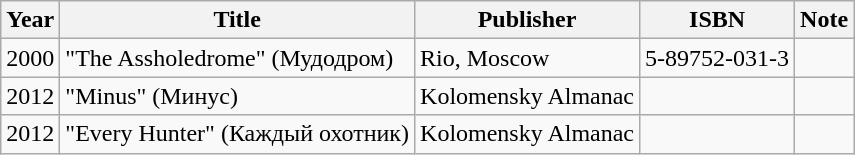<table class="wikitable sortable">
<tr>
<th>Year</th>
<th>Title</th>
<th>Publisher</th>
<th>ISBN</th>
<th>Note</th>
</tr>
<tr>
<td>2000</td>
<td>"The Assholedrome" (Мудодром)</td>
<td>Rio, Moscow</td>
<td>5-89752-031-3</td>
<td></td>
</tr>
<tr>
<td>2012</td>
<td>"Minus" (Минус)</td>
<td>Kolomensky Almanac</td>
<td></td>
<td></td>
</tr>
<tr>
<td>2012</td>
<td>"Every Hunter" (Каждый охотник)</td>
<td>Kolomensky Almanac</td>
<td></td>
<td></td>
</tr>
</table>
